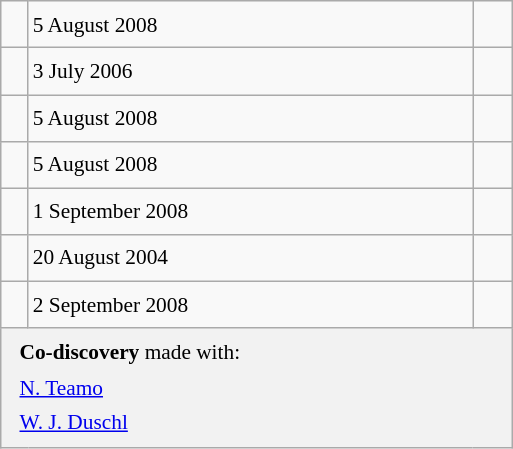<table class="wikitable" style="font-size: 89%; float: left; width: 24em; margin-right: 1em; line-height: 1.65em">
<tr>
<td></td>
<td>5 August 2008</td>
<td><small></small> </td>
</tr>
<tr>
<td></td>
<td>3 July 2006</td>
<td><small></small> </td>
</tr>
<tr>
<td></td>
<td>5 August 2008</td>
<td><small></small> </td>
</tr>
<tr>
<td></td>
<td>5 August 2008</td>
<td><small></small> </td>
</tr>
<tr>
<td></td>
<td>1 September 2008</td>
<td><small></small> </td>
</tr>
<tr>
<td></td>
<td>20 August 2004</td>
<td><small></small> </td>
</tr>
<tr>
<td></td>
<td>2 September 2008</td>
<td><small></small> </td>
</tr>
<tr>
<th colspan=3 style="font-weight: normal; text-align: left; padding: 4px 12px;"><strong>Co-discovery</strong> made with:<br> <a href='#'>N. Teamo</a> <br> <a href='#'>W. J. Duschl</a></th>
</tr>
</table>
